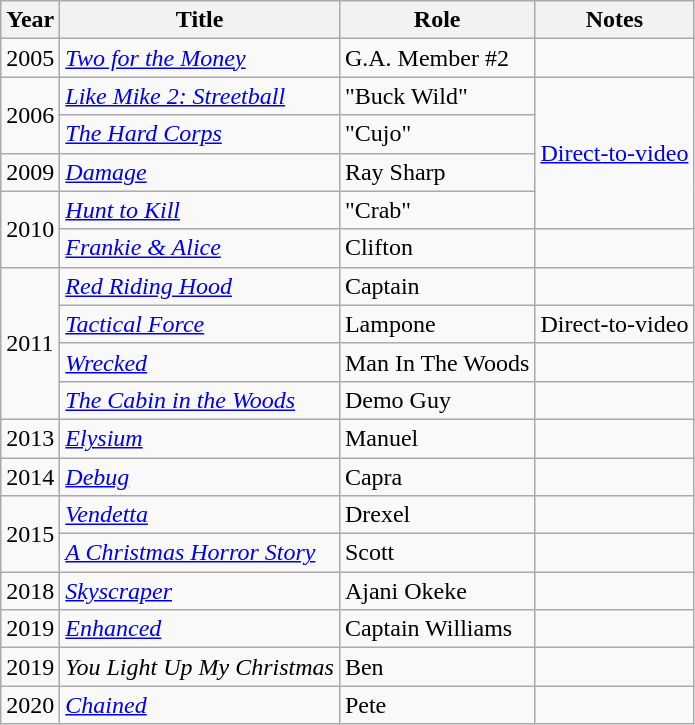<table class="wikitable sortable">
<tr>
<th>Year</th>
<th>Title</th>
<th>Role</th>
<th class="unsortable">Notes</th>
</tr>
<tr>
<td>2005</td>
<td><em><a href='#'>Two for the Money</a></em></td>
<td>G.A. Member #2</td>
<td></td>
</tr>
<tr>
<td rowspan="2">2006</td>
<td><em><a href='#'>Like Mike 2: Streetball</a></em></td>
<td>"Buck Wild"</td>
<td rowspan="4"><a href='#'>Direct-to-video</a></td>
</tr>
<tr>
<td data-sort-value="Hard Corps, The"><em><a href='#'>The Hard Corps</a></em></td>
<td>"Cujo"</td>
</tr>
<tr>
<td>2009</td>
<td><em><a href='#'>Damage</a></em></td>
<td>Ray Sharp</td>
</tr>
<tr>
<td rowspan="2">2010</td>
<td><em><a href='#'>Hunt to Kill</a></em></td>
<td>"Crab"</td>
</tr>
<tr>
<td><em><a href='#'>Frankie & Alice</a></em></td>
<td>Clifton</td>
<td></td>
</tr>
<tr>
<td rowspan="4">2011</td>
<td><em><a href='#'>Red Riding Hood</a></em></td>
<td>Captain</td>
<td></td>
</tr>
<tr>
<td><em><a href='#'>Tactical Force</a></em></td>
<td>Lampone</td>
<td>Direct-to-video</td>
</tr>
<tr>
<td><em><a href='#'>Wrecked</a></em></td>
<td>Man In The Woods</td>
<td></td>
</tr>
<tr>
<td data-sort-value="Cabin in the Woods, The"><em><a href='#'>The Cabin in the Woods</a></em></td>
<td>Demo Guy</td>
<td></td>
</tr>
<tr>
<td>2013</td>
<td><em><a href='#'>Elysium</a></em></td>
<td>Manuel</td>
<td></td>
</tr>
<tr>
<td>2014</td>
<td><em><a href='#'>Debug</a></em></td>
<td>Capra</td>
<td></td>
</tr>
<tr>
<td rowspan="2">2015</td>
<td><em><a href='#'>Vendetta</a></em></td>
<td>Drexel</td>
<td></td>
</tr>
<tr>
<td data-sort-value="Christmas Horror Story, A"><em><a href='#'>A Christmas Horror Story</a></em></td>
<td>Scott</td>
<td></td>
</tr>
<tr>
<td>2018</td>
<td><em><a href='#'>Skyscraper</a></em></td>
<td>Ajani Okeke</td>
<td></td>
</tr>
<tr>
<td>2019</td>
<td><em><a href='#'>Enhanced</a></em></td>
<td>Captain Williams</td>
<td></td>
</tr>
<tr>
<td>2019</td>
<td><em>You Light Up My Christmas</em></td>
<td>Ben</td>
<td></td>
</tr>
<tr>
<td>2020</td>
<td><em><a href='#'>Chained</a></em></td>
<td>Pete</td>
<td></td>
</tr>
</table>
